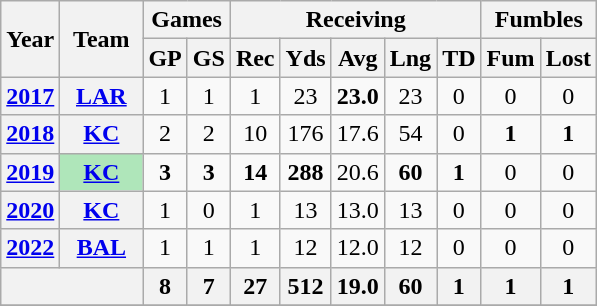<table class=wikitable style="text-align:center;">
<tr>
<th rowspan="2">Year</th>
<th rowspan="2">Team</th>
<th colspan="2">Games</th>
<th colspan="5">Receiving</th>
<th colspan="2">Fumbles</th>
</tr>
<tr>
<th>GP</th>
<th>GS</th>
<th>Rec</th>
<th>Yds</th>
<th>Avg</th>
<th>Lng</th>
<th>TD</th>
<th>Fum</th>
<th>Lost</th>
</tr>
<tr>
<th><a href='#'>2017</a></th>
<th><a href='#'>LAR</a></th>
<td>1</td>
<td>1</td>
<td>1</td>
<td>23</td>
<td><strong>23.0</strong></td>
<td>23</td>
<td>0</td>
<td>0</td>
<td>0</td>
</tr>
<tr>
<th><a href='#'>2018</a></th>
<th><a href='#'>KC</a></th>
<td>2</td>
<td>2</td>
<td>10</td>
<td>176</td>
<td>17.6</td>
<td>54</td>
<td>0</td>
<td><strong>1</strong></td>
<td><strong>1</strong></td>
</tr>
<tr>
<th><a href='#'>2019</a></th>
<th style="background:#afe6ba; width:3em;"><a href='#'>KC</a></th>
<td><strong>3</strong></td>
<td><strong>3</strong></td>
<td><strong>14</strong></td>
<td><strong>288</strong></td>
<td>20.6</td>
<td><strong>60</strong></td>
<td><strong>1</strong></td>
<td>0</td>
<td>0</td>
</tr>
<tr>
<th><a href='#'>2020</a></th>
<th><a href='#'>KC</a></th>
<td>1</td>
<td>0</td>
<td>1</td>
<td>13</td>
<td>13.0</td>
<td>13</td>
<td>0</td>
<td>0</td>
<td>0</td>
</tr>
<tr>
<th><a href='#'>2022</a></th>
<th><a href='#'>BAL</a></th>
<td>1</td>
<td>1</td>
<td>1</td>
<td>12</td>
<td>12.0</td>
<td>12</td>
<td>0</td>
<td>0</td>
<td>0</td>
</tr>
<tr>
<th colspan="2"></th>
<th>8</th>
<th>7</th>
<th>27</th>
<th>512</th>
<th>19.0</th>
<th>60</th>
<th>1</th>
<th>1</th>
<th>1</th>
</tr>
<tr>
</tr>
</table>
